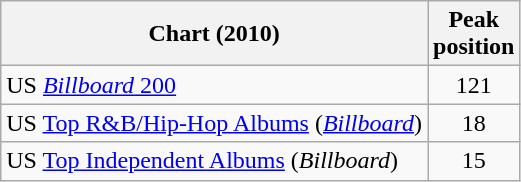<table class="wikitable">
<tr>
<th>Chart (2010)</th>
<th>Peak<br>position</th>
</tr>
<tr>
<td>US <a href='#'><em>Billboard</em> 200</a></td>
<td align="center">121</td>
</tr>
<tr>
<td>US <a href='#'>Top R&B/Hip-Hop Albums</a> (<em><a href='#'>Billboard</a></em>)</td>
<td align="center">18</td>
</tr>
<tr>
<td>US <a href='#'>Top Independent Albums</a> (<em>Billboard</em>)</td>
<td align="center">15</td>
</tr>
</table>
